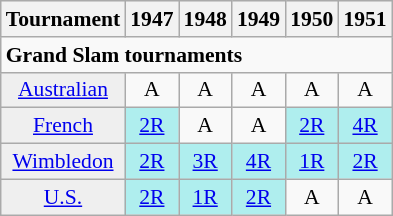<table class="wikitable" style=text-align:center;font-size:90%>
<tr bgcolor="#efefef">
<th>Tournament</th>
<th>1947</th>
<th>1948</th>
<th>1949</th>
<th>1950</th>
<th>1951</th>
</tr>
<tr>
<td colspan="31" align=left><strong>Grand Slam tournaments</strong></td>
</tr>
<tr>
<td style="background:#EFEFEF;"><a href='#'>Australian</a></td>
<td align="center">A</td>
<td align="center">A</td>
<td align="center">A</td>
<td align="center">A</td>
<td align="center">A</td>
</tr>
<tr>
<td style="background:#EFEFEF;"><a href='#'>French</a></td>
<td align="center" style="background:#afeeee;"><a href='#'>2R</a></td>
<td align="center">A</td>
<td align="center">A</td>
<td align="center" style="background:#afeeee;"><a href='#'>2R</a></td>
<td align="center" style="background:#afeeee;"><a href='#'>4R</a></td>
</tr>
<tr>
<td style="background:#EFEFEF;"><a href='#'>Wimbledon</a></td>
<td align="center" style="background:#afeeee;"><a href='#'>2R</a></td>
<td align="center" style="background:#afeeee;"><a href='#'>3R</a></td>
<td align="center" style="background:#afeeee;"><a href='#'>4R</a></td>
<td align="center" style="background:#afeeee;"><a href='#'>1R</a></td>
<td align="center" style="background:#afeeee;"><a href='#'>2R</a></td>
</tr>
<tr>
<td style="background:#EFEFEF;"><a href='#'>U.S.</a></td>
<td align="center" style="background:#afeeee;"><a href='#'>2R</a></td>
<td align="center" style="background:#afeeee;"><a href='#'>1R</a></td>
<td align="center" style="background:#afeeee;"><a href='#'>2R</a></td>
<td align="center">A</td>
<td align="center">A</td>
</tr>
</table>
